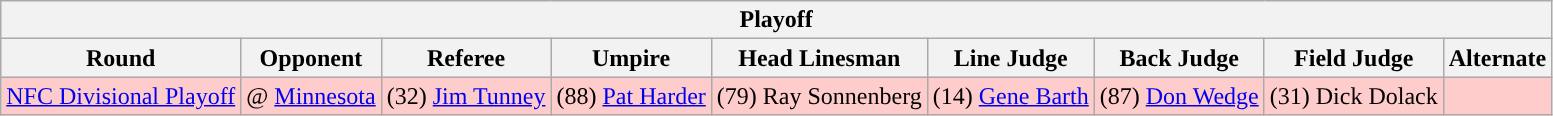<table class="wikitable" style="text-align:center">
<tr>
<th colspan="9">Playoff</th>
</tr>
<tr>
<th>Round</th>
<th>Opponent</th>
<th>Referee</th>
<th>Umpire</th>
<th>Head Linesman</th>
<th>Line Judge</th>
<th>Back Judge</th>
<th>Field Judge</th>
<th>Alternate</th>
</tr>
<tr style="background:#fcc">
<td><a href='#'>NFC Divisional Playoff</a></td>
<td>@ <a href='#'>Minnesota</a></td>
<td>(32) <a href='#'>Jim Tunney</a></td>
<td>(88) <a href='#'>Pat Harder</a></td>
<td>(79) Ray Sonnenberg</td>
<td>(14) <a href='#'>Gene Barth</a></td>
<td>(87) <a href='#'>Don Wedge</a></td>
<td>(31) Dick Dolack</td>
<td></td>
</tr>
</table>
